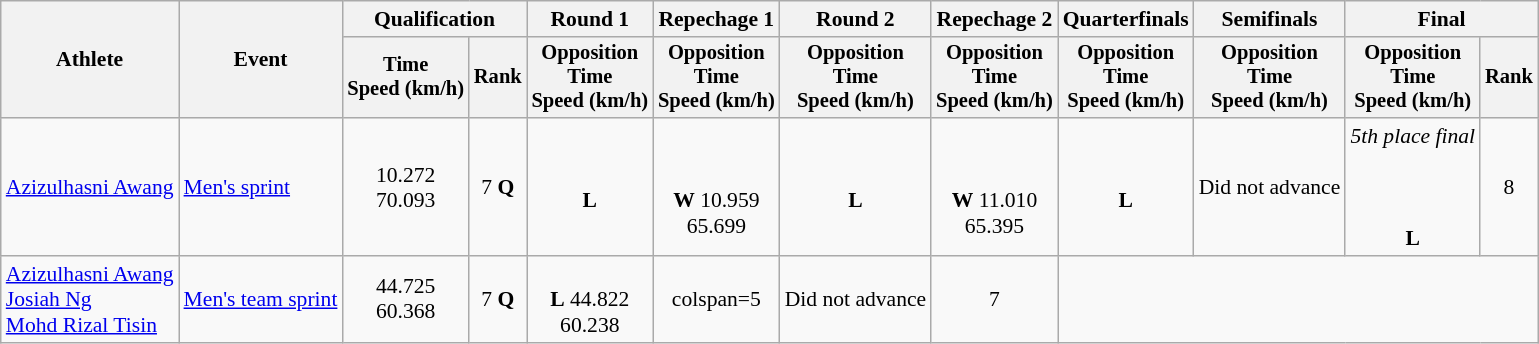<table class="wikitable" style="font-size:90%">
<tr>
<th rowspan="2">Athlete</th>
<th rowspan="2">Event</th>
<th colspan=2>Qualification</th>
<th>Round 1</th>
<th>Repechage 1</th>
<th>Round 2</th>
<th>Repechage 2</th>
<th>Quarterfinals</th>
<th>Semifinals</th>
<th colspan=2>Final</th>
</tr>
<tr style="font-size:95%">
<th>Time<br>Speed (km/h)</th>
<th>Rank</th>
<th>Opposition<br>Time<br>Speed (km/h)</th>
<th>Opposition<br>Time<br>Speed (km/h)</th>
<th>Opposition<br>Time<br>Speed (km/h)</th>
<th>Opposition<br>Time<br>Speed (km/h)</th>
<th>Opposition<br>Time<br>Speed (km/h)</th>
<th>Opposition<br>Time<br>Speed (km/h)</th>
<th>Opposition<br>Time<br>Speed (km/h)</th>
<th>Rank</th>
</tr>
<tr align=center>
<td align=left><a href='#'>Azizulhasni Awang</a></td>
<td align=left><a href='#'>Men's sprint</a></td>
<td>10.272<br>70.093</td>
<td>7 <strong>Q</strong></td>
<td><br><strong>L</strong></td>
<td><br><br><strong>W</strong> 10.959<br>65.699</td>
<td><br><strong>L</strong></td>
<td><br><br><strong>W</strong> 11.010<br>65.395</td>
<td><br><strong>L</strong></td>
<td>Did not advance</td>
<td><em>5th place final</em><br><br><br><br><strong>L</strong></td>
<td>8</td>
</tr>
<tr align=center>
<td align=left><a href='#'>Azizulhasni Awang</a><br><a href='#'>Josiah Ng</a><br><a href='#'>Mohd Rizal Tisin</a></td>
<td align=left><a href='#'>Men's team sprint</a></td>
<td>44.725<br>60.368</td>
<td>7 <strong>Q</strong></td>
<td><br><strong>L</strong> 44.822<br>60.238</td>
<td>colspan=5 </td>
<td>Did not advance</td>
<td>7</td>
</tr>
</table>
